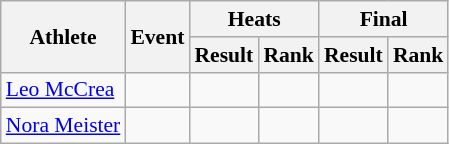<table class=wikitable style="font-size:90%">
<tr>
<th rowspan="2">Athlete</th>
<th rowspan="2">Event</th>
<th colspan="2">Heats</th>
<th colspan="2">Final</th>
</tr>
<tr>
<th>Result</th>
<th>Rank</th>
<th>Result</th>
<th>Rank</th>
</tr>
<tr align=center>
<td align=left><a href='#'>Leo McCrea</a></td>
<td align=left></td>
<td></td>
<td></td>
<td></td>
<td></td>
</tr>
<tr align=center>
<td align=left><a href='#'>Nora Meister</a></td>
<td align=left></td>
<td></td>
<td></td>
<td></td>
<td></td>
</tr>
</table>
